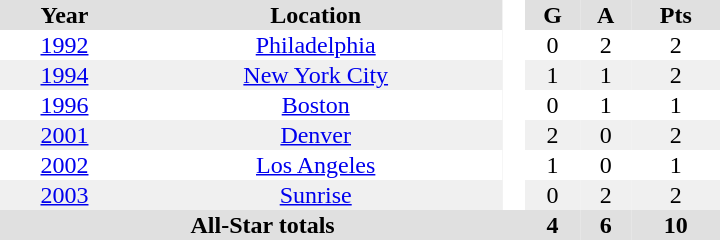<table border="0" cellpadding="1" cellspacing="0" style="text-align:center; width:30em">
<tr style="background:#e0e0e0;">
<th>Year</th>
<th>Location</th>
<th rowspan="99" style="background:#fff;"> </th>
<th>G</th>
<th>A</th>
<th>Pts</th>
</tr>
<tr>
<td><a href='#'>1992</a></td>
<td><a href='#'>Philadelphia</a></td>
<td>0</td>
<td>2</td>
<td>2</td>
</tr>
<tr bgcolor="#f0f0f0">
<td><a href='#'>1994</a></td>
<td><a href='#'>New York City</a></td>
<td>1</td>
<td>1</td>
<td>2</td>
</tr>
<tr>
<td><a href='#'>1996</a></td>
<td><a href='#'>Boston</a></td>
<td>0</td>
<td>1</td>
<td>1</td>
</tr>
<tr bgcolor="#f0f0f0">
<td><a href='#'>2001</a></td>
<td><a href='#'>Denver</a></td>
<td>2</td>
<td>0</td>
<td>2</td>
</tr>
<tr>
<td><a href='#'>2002</a></td>
<td><a href='#'>Los Angeles</a></td>
<td>1</td>
<td>0</td>
<td>1</td>
</tr>
<tr bgcolor="#f0f0f0">
<td><a href='#'>2003</a></td>
<td><a href='#'>Sunrise</a></td>
<td>0</td>
<td>2</td>
<td>2</td>
</tr>
<tr bgcolor="#e0e0e0">
<th colspan="3">All-Star totals</th>
<th>4</th>
<th>6</th>
<th>10</th>
</tr>
</table>
